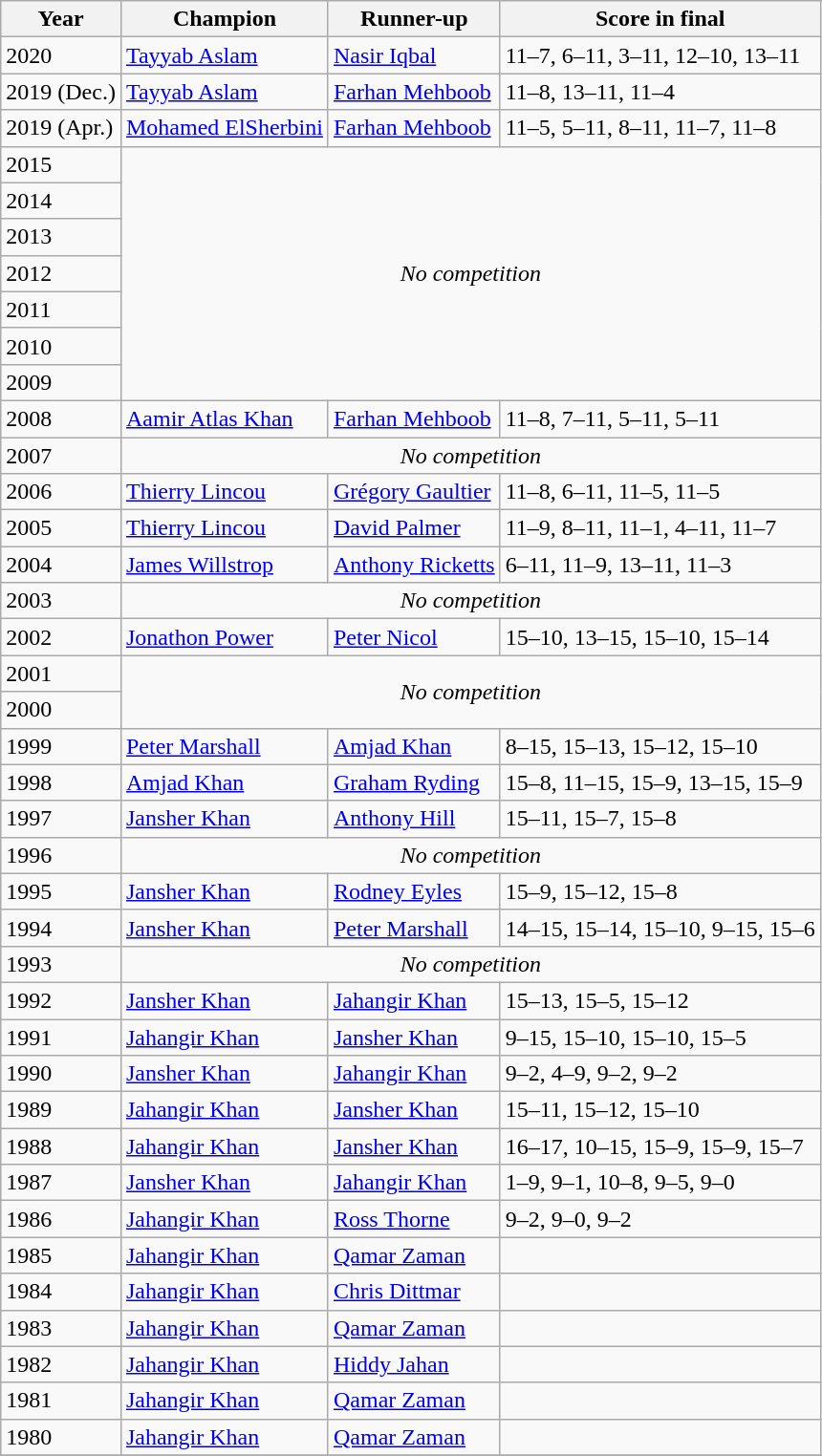<table class="wikitable">
<tr>
<th>Year</th>
<th>Champion</th>
<th>Runner-up</th>
<th>Score in final</th>
</tr>
<tr>
<td>2020</td>
<td> <a href='#'>Tayyab Aslam</a></td>
<td> <a href='#'>Nasir Iqbal</a></td>
<td>11–7, 6–11, 3–11, 12–10, 13–11</td>
</tr>
<tr>
<td>2019 (Dec.)</td>
<td> <a href='#'>Tayyab Aslam</a></td>
<td> <a href='#'>Farhan Mehboob</a></td>
<td>11–8, 13–11, 11–4</td>
</tr>
<tr>
<td>2019 (Apr.)</td>
<td> <a href='#'>Mohamed ElSherbini</a></td>
<td> <a href='#'>Farhan Mehboob</a></td>
<td>11–5, 5–11, 8–11, 11–7, 11–8</td>
</tr>
<tr>
<td>2015</td>
<td rowspan=7 colspan=3 align="center"><em>No competition</em></td>
</tr>
<tr>
<td>2014</td>
</tr>
<tr>
<td>2013</td>
</tr>
<tr>
<td>2012</td>
</tr>
<tr>
<td>2011</td>
</tr>
<tr>
<td>2010</td>
</tr>
<tr>
<td>2009</td>
</tr>
<tr>
<td>2008</td>
<td> <a href='#'>Aamir Atlas Khan</a></td>
<td> <a href='#'>Farhan Mehboob</a></td>
<td>11–8, 7–11, 5–11, 5–11</td>
</tr>
<tr>
<td>2007</td>
<td rowspan=1 colspan=3 align="center"><em>No competition</em></td>
</tr>
<tr>
<td>2006</td>
<td> <a href='#'>Thierry Lincou</a></td>
<td> <a href='#'>Grégory Gaultier</a></td>
<td>11–8, 6–11, 11–5, 11–5</td>
</tr>
<tr>
<td>2005</td>
<td> <a href='#'>Thierry Lincou</a></td>
<td> <a href='#'>David Palmer</a></td>
<td>11–9, 8–11, 11–1, 4–11, 11–7</td>
</tr>
<tr>
<td>2004</td>
<td> <a href='#'>James Willstrop</a></td>
<td> <a href='#'>Anthony Ricketts</a></td>
<td>6–11, 11–9, 13–11, 11–3</td>
</tr>
<tr>
<td>2003</td>
<td rowspan=1 colspan=3 align="center"><em>No competition</em></td>
</tr>
<tr>
<td>2002</td>
<td> <a href='#'>Jonathon Power</a></td>
<td> <a href='#'>Peter Nicol</a></td>
<td>15–10, 13–15, 15–10, 15–14</td>
</tr>
<tr>
<td>2001</td>
<td rowspan=2 colspan=3 align="center"><em>No competition</em></td>
</tr>
<tr>
<td>2000</td>
</tr>
<tr>
<td>1999</td>
<td> <a href='#'>Peter Marshall</a></td>
<td> <a href='#'>Amjad Khan</a></td>
<td>8–15, 15–13, 15–12, 15–10</td>
</tr>
<tr>
<td>1998</td>
<td> <a href='#'>Amjad Khan</a></td>
<td> <a href='#'>Graham Ryding</a></td>
<td>15–8, 11–15, 15–9, 13–15, 15–9</td>
</tr>
<tr>
<td>1997</td>
<td> <a href='#'>Jansher Khan</a></td>
<td> <a href='#'>Anthony Hill</a></td>
<td>15–11, 15–7, 15–8</td>
</tr>
<tr>
<td>1996</td>
<td rowspan=1 colspan=3 align="center"><em>No competition</em></td>
</tr>
<tr>
<td>1995</td>
<td> <a href='#'>Jansher Khan</a></td>
<td> <a href='#'>Rodney Eyles</a></td>
<td>15–9, 15–12, 15–8</td>
</tr>
<tr>
<td>1994</td>
<td> <a href='#'>Jansher Khan</a></td>
<td> <a href='#'>Peter Marshall</a></td>
<td>14–15, 15–14, 15–10, 9–15, 15–6</td>
</tr>
<tr>
<td>1993</td>
<td rowspan=1 colspan=3 align="center"><em>No competition</em></td>
</tr>
<tr>
<td>1992</td>
<td> <a href='#'>Jansher Khan</a></td>
<td> <a href='#'>Jahangir Khan</a></td>
<td>15–13, 15–5, 15–12</td>
</tr>
<tr>
<td>1991</td>
<td> <a href='#'>Jahangir Khan</a></td>
<td> <a href='#'>Jansher Khan</a></td>
<td>9–15, 15–10, 15–10, 15–5</td>
</tr>
<tr>
<td>1990</td>
<td> <a href='#'>Jansher Khan</a></td>
<td> <a href='#'>Jahangir Khan</a></td>
<td>9–2, 4–9, 9–2, 9–2</td>
</tr>
<tr>
<td>1989</td>
<td> <a href='#'>Jahangir Khan</a></td>
<td> <a href='#'>Jansher Khan</a></td>
<td>15–11, 15–12, 15–10</td>
</tr>
<tr>
<td>1988</td>
<td> <a href='#'>Jahangir Khan</a></td>
<td> <a href='#'>Jansher Khan</a></td>
<td>16–17, 10–15, 15–9, 15–9, 15–7</td>
</tr>
<tr>
<td>1987</td>
<td> <a href='#'>Jansher Khan</a></td>
<td> <a href='#'>Jahangir Khan</a></td>
<td>1–9, 9–1, 10–8, 9–5, 9–0</td>
</tr>
<tr>
<td>1986</td>
<td> <a href='#'>Jahangir Khan</a></td>
<td> <a href='#'>Ross Thorne</a></td>
<td>9–2, 9–0, 9–2</td>
</tr>
<tr>
<td>1985</td>
<td> <a href='#'>Jahangir Khan</a></td>
<td> <a href='#'>Qamar Zaman</a></td>
<td></td>
</tr>
<tr>
<td>1984</td>
<td> <a href='#'>Jahangir Khan</a></td>
<td> <a href='#'>Chris Dittmar</a></td>
<td></td>
</tr>
<tr>
<td>1983</td>
<td> <a href='#'>Jahangir Khan</a></td>
<td> <a href='#'>Qamar Zaman</a></td>
<td></td>
</tr>
<tr>
<td>1982</td>
<td> <a href='#'>Jahangir Khan</a></td>
<td> <a href='#'>Hiddy Jahan</a></td>
<td></td>
</tr>
<tr>
<td>1981</td>
<td> <a href='#'>Jahangir Khan</a></td>
<td> <a href='#'>Qamar Zaman</a></td>
<td></td>
</tr>
<tr>
<td>1980</td>
<td> <a href='#'>Jahangir Khan</a></td>
<td> <a href='#'>Qamar Zaman</a></td>
<td></td>
</tr>
<tr>
</tr>
</table>
